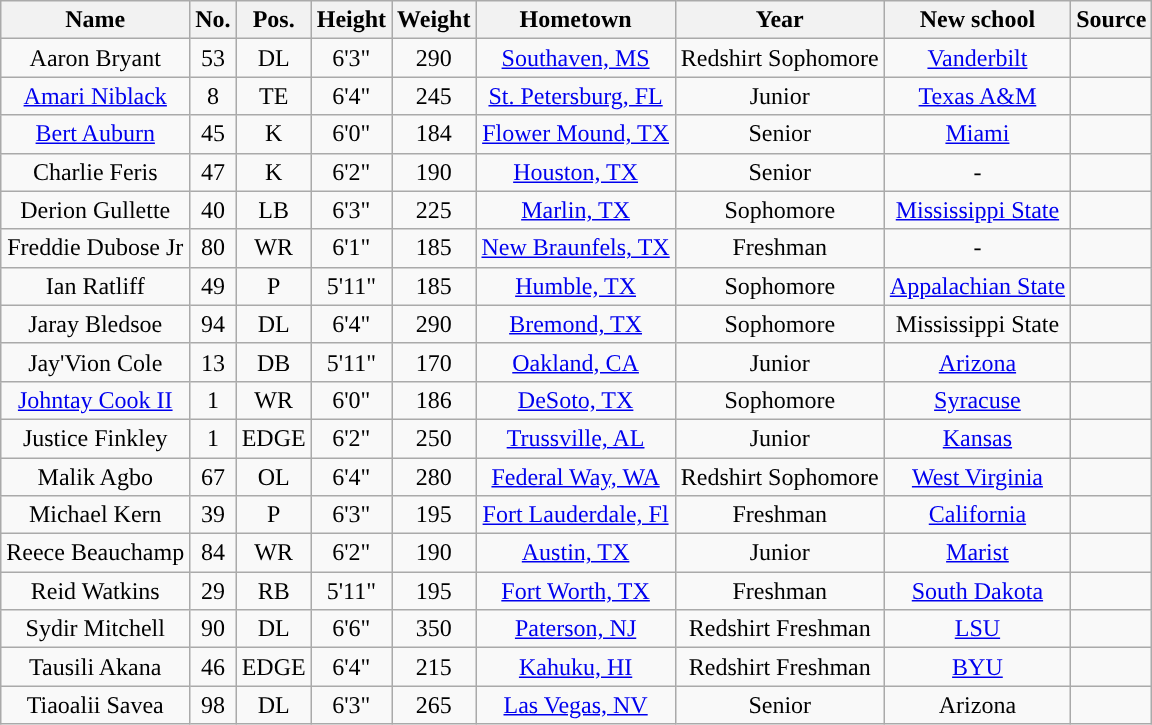<table class="wikitable sortable">
<tr>
<th style="text-align:center; ">Name</th>
<th style="text-align:center; ">No.</th>
<th style="text-align:center; ">Pos.</th>
<th style="text-align:center; ">Height</th>
<th style="text-align:center; ">Weight</th>
<th style="text-align:center; ">Hometown</th>
<th style="text-align:center; ">Year</th>
<th style="text-align:center; ">New school</th>
<th style="text-align:center; ">Source</th>
</tr>
<tr align="center">
<td>Aaron Bryant</td>
<td>53</td>
<td>DL</td>
<td>6'3"</td>
<td>290</td>
<td><a href='#'>Southaven, MS</a></td>
<td>Redshirt Sophomore</td>
<td><a href='#'>Vanderbilt</a></td>
<td></td>
</tr>
<tr align="center">
<td><a href='#'>Amari Niblack</a></td>
<td>8</td>
<td>TE</td>
<td>6'4"</td>
<td>245</td>
<td><a href='#'>St. Petersburg, FL</a></td>
<td>Junior</td>
<td><a href='#'>Texas A&M</a></td>
<td></td>
</tr>
<tr align="center">
<td><a href='#'>Bert Auburn</a></td>
<td>45</td>
<td>K</td>
<td>6'0"</td>
<td>184</td>
<td><a href='#'>Flower Mound, TX</a></td>
<td>Senior</td>
<td><a href='#'>Miami</a></td>
<td></td>
</tr>
<tr align="center">
<td>Charlie Feris</td>
<td>47</td>
<td>K</td>
<td>6'2"</td>
<td>190</td>
<td><a href='#'>Houston, TX</a></td>
<td>Senior</td>
<td>-</td>
<td></td>
</tr>
<tr align="center">
<td>Derion Gullette</td>
<td>40</td>
<td>LB</td>
<td>6'3"</td>
<td>225</td>
<td><a href='#'>Marlin, TX</a></td>
<td>Sophomore</td>
<td><a href='#'>Mississippi State</a></td>
<td></td>
</tr>
<tr align="center">
<td>Freddie Dubose Jr</td>
<td>80</td>
<td>WR</td>
<td>6'1"</td>
<td>185</td>
<td><a href='#'>New Braunfels, TX</a></td>
<td>Freshman</td>
<td>-</td>
<td></td>
</tr>
<tr align="center">
<td>Ian Ratliff</td>
<td>49</td>
<td>P</td>
<td>5'11"</td>
<td>185</td>
<td><a href='#'>Humble, TX</a></td>
<td>Sophomore</td>
<td><a href='#'>Appalachian State</a></td>
<td></td>
</tr>
<tr align="center">
<td>Jaray Bledsoe</td>
<td>94</td>
<td>DL</td>
<td>6'4"</td>
<td>290</td>
<td><a href='#'>Bremond, TX</a></td>
<td>Sophomore</td>
<td>Mississippi State</td>
<td></td>
</tr>
<tr align="center">
<td>Jay'Vion Cole</td>
<td>13</td>
<td>DB</td>
<td>5'11"</td>
<td>170</td>
<td><a href='#'>Oakland, CA</a></td>
<td>Junior</td>
<td><a href='#'>Arizona</a></td>
<td></td>
</tr>
<tr align="center">
<td><a href='#'>Johntay Cook II</a></td>
<td>1</td>
<td>WR</td>
<td>6'0"</td>
<td>186</td>
<td><a href='#'>DeSoto, TX</a></td>
<td>Sophomore</td>
<td><a href='#'>Syracuse</a></td>
<td></td>
</tr>
<tr align="center">
<td>Justice Finkley</td>
<td>1</td>
<td>EDGE</td>
<td>6'2"</td>
<td>250</td>
<td><a href='#'>Trussville, AL</a></td>
<td>Junior</td>
<td><a href='#'>Kansas</a></td>
<td></td>
</tr>
<tr align="center">
<td>Malik Agbo</td>
<td>67</td>
<td>OL</td>
<td>6'4"</td>
<td>280</td>
<td><a href='#'>Federal Way, WA</a></td>
<td>Redshirt Sophomore</td>
<td><a href='#'>West Virginia</a></td>
<td></td>
</tr>
<tr align="center">
<td>Michael Kern</td>
<td>39</td>
<td>P</td>
<td>6'3"</td>
<td>195</td>
<td><a href='#'>Fort Lauderdale, Fl</a></td>
<td>Freshman</td>
<td><a href='#'>California</a></td>
<td></td>
</tr>
<tr align="center">
<td>Reece Beauchamp</td>
<td>84</td>
<td>WR</td>
<td>6'2"</td>
<td>190</td>
<td><a href='#'>Austin, TX</a></td>
<td>Junior</td>
<td><a href='#'>Marist</a></td>
<td></td>
</tr>
<tr align="center">
<td>Reid Watkins</td>
<td>29</td>
<td>RB</td>
<td>5'11"</td>
<td>195</td>
<td><a href='#'>Fort Worth, TX</a></td>
<td>Freshman</td>
<td><a href='#'>South Dakota</a></td>
<td></td>
</tr>
<tr align="center">
<td>Sydir Mitchell</td>
<td>90</td>
<td>DL</td>
<td>6'6"</td>
<td>350</td>
<td><a href='#'>Paterson, NJ</a></td>
<td>Redshirt Freshman</td>
<td><a href='#'>LSU</a></td>
<td></td>
</tr>
<tr align="center">
<td>Tausili Akana</td>
<td>46</td>
<td>EDGE</td>
<td>6'4"</td>
<td>215</td>
<td><a href='#'>Kahuku, HI</a></td>
<td>Redshirt Freshman</td>
<td><a href='#'>BYU</a></td>
<td></td>
</tr>
<tr align="center">
<td>Tiaoalii Savea</td>
<td>98</td>
<td>DL</td>
<td>6'3"</td>
<td>265</td>
<td><a href='#'>Las Vegas, NV</a></td>
<td>Senior</td>
<td>Arizona</td>
<td></td>
</tr>
</table>
